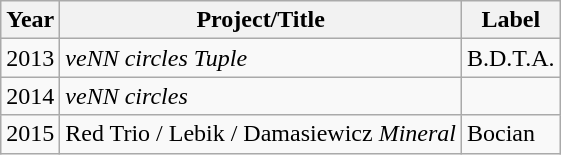<table class="wikitable">
<tr>
<th>Year</th>
<th>Project/Title</th>
<th>Label</th>
</tr>
<tr>
<td>2013</td>
<td><em>veNN circles Tuple</em></td>
<td>B.D.T.A.</td>
</tr>
<tr>
<td>2014</td>
<td><em>veNN circles</em></td>
<td></td>
</tr>
<tr>
<td>2015</td>
<td>Red Trio / Lebik / Damasiewicz <em>Mineral</em></td>
<td>Bocian</td>
</tr>
</table>
